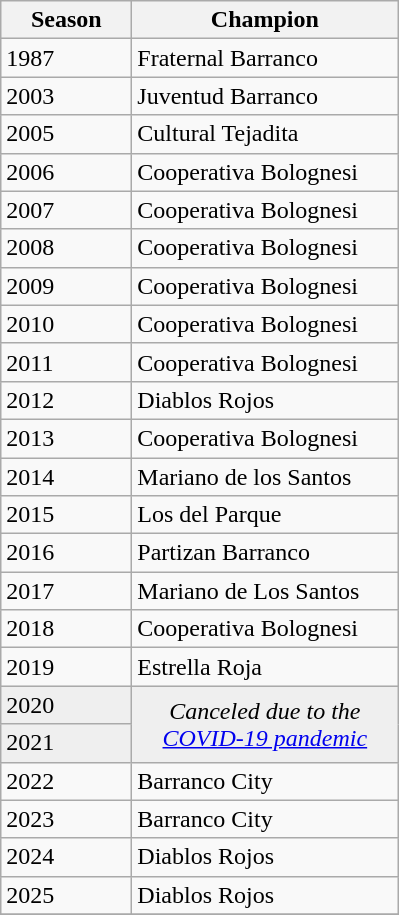<table class="wikitable sortable">
<tr>
<th width=80px>Season</th>
<th width=170px>Champion</th>
</tr>
<tr>
<td>1987</td>
<td>Fraternal Barranco</td>
</tr>
<tr>
<td>2003</td>
<td>Juventud Barranco</td>
</tr>
<tr>
<td>2005</td>
<td>Cultural Tejadita</td>
</tr>
<tr>
<td>2006</td>
<td>Cooperativa Bolognesi</td>
</tr>
<tr>
<td>2007</td>
<td>Cooperativa Bolognesi</td>
</tr>
<tr>
<td>2008</td>
<td>Cooperativa Bolognesi</td>
</tr>
<tr>
<td>2009</td>
<td>Cooperativa Bolognesi</td>
</tr>
<tr>
<td>2010</td>
<td>Cooperativa Bolognesi</td>
</tr>
<tr>
<td>2011</td>
<td>Cooperativa Bolognesi</td>
</tr>
<tr>
<td>2012</td>
<td>Diablos Rojos</td>
</tr>
<tr>
<td>2013</td>
<td>Cooperativa Bolognesi</td>
</tr>
<tr>
<td>2014</td>
<td>Mariano de los Santos</td>
</tr>
<tr>
<td>2015</td>
<td>Los del Parque</td>
</tr>
<tr>
<td>2016</td>
<td>Partizan Barranco</td>
</tr>
<tr>
<td>2017</td>
<td>Mariano de Los Santos</td>
</tr>
<tr>
<td>2018</td>
<td>Cooperativa Bolognesi</td>
</tr>
<tr>
<td>2019</td>
<td>Estrella Roja</td>
</tr>
<tr bgcolor=#efefef>
<td>2020</td>
<td rowspan=2 colspan="1" align=center><em>Canceled due to the <a href='#'>COVID-19 pandemic</a></em></td>
</tr>
<tr bgcolor=#efefef>
<td>2021</td>
</tr>
<tr>
<td>2022</td>
<td>Barranco City</td>
</tr>
<tr>
<td>2023</td>
<td>Barranco City</td>
</tr>
<tr>
<td>2024</td>
<td>Diablos Rojos</td>
</tr>
<tr>
<td>2025</td>
<td>Diablos Rojos</td>
</tr>
<tr>
</tr>
</table>
